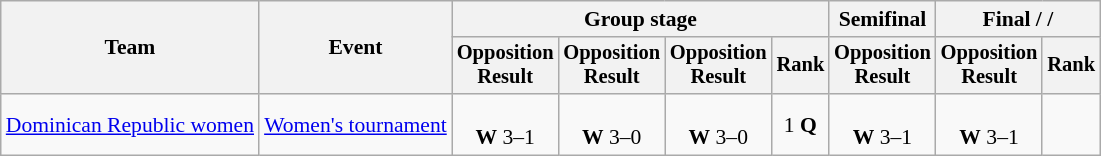<table class=wikitable style=font-size:90%;text-align:center>
<tr>
<th rowspan=2>Team</th>
<th rowspan=2>Event</th>
<th colspan=4>Group stage</th>
<th>Semifinal</th>
<th colspan=2>Final /  / </th>
</tr>
<tr style=font-size:95%>
<th>Opposition<br>Result</th>
<th>Opposition<br>Result</th>
<th>Opposition<br>Result</th>
<th>Rank</th>
<th>Opposition<br>Result</th>
<th>Opposition<br>Result</th>
<th>Rank</th>
</tr>
<tr>
<td align=left><a href='#'>Dominican Republic women</a></td>
<td align=left><a href='#'>Women's tournament</a></td>
<td><br><strong>W</strong> 3–1</td>
<td><br><strong>W</strong> 3–0</td>
<td><br><strong>W</strong> 3–0</td>
<td>1 <strong>Q</strong></td>
<td><br><strong>W</strong> 3–1</td>
<td><br><strong>W</strong> 3–1</td>
<td></td>
</tr>
</table>
